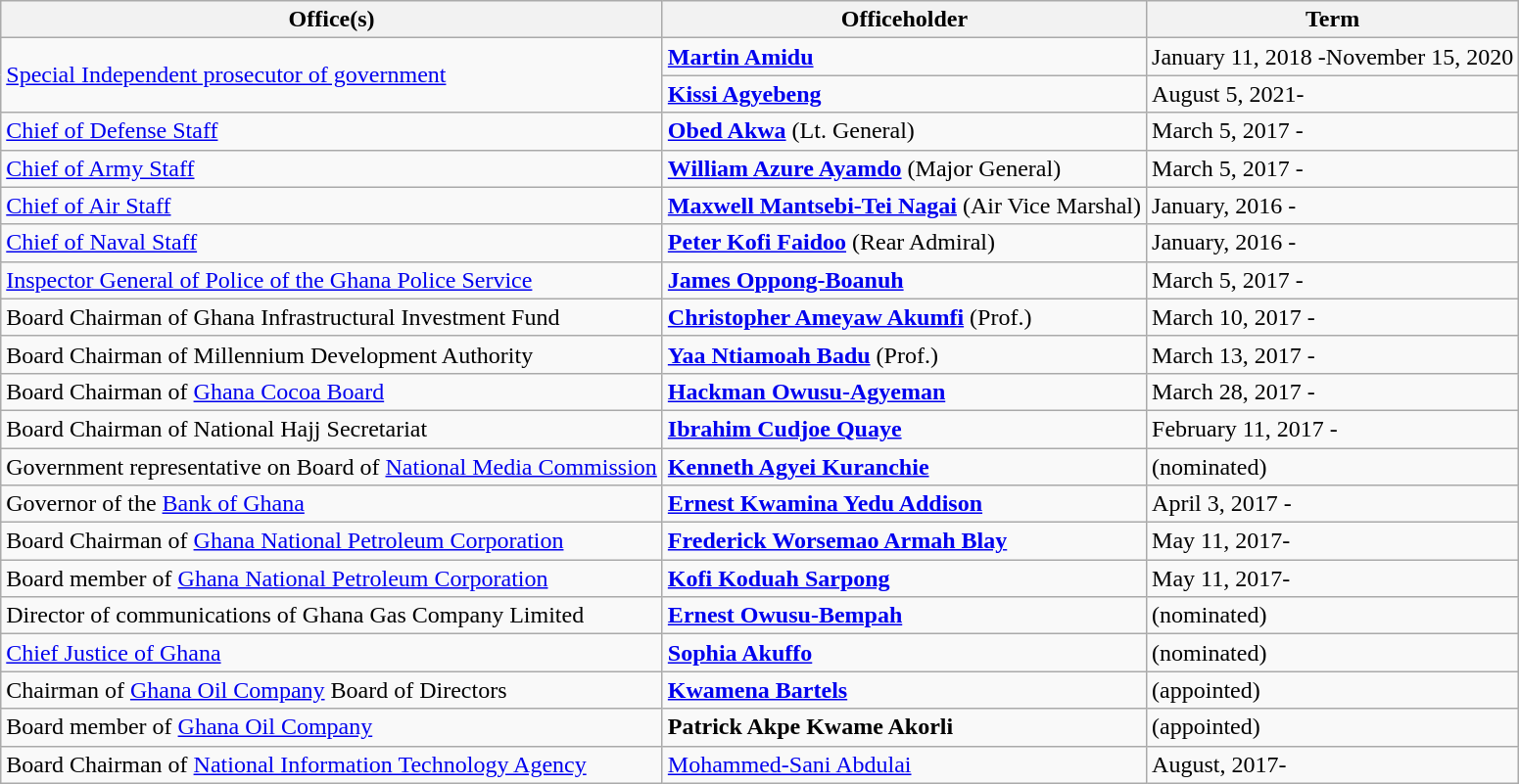<table class="wikitable sortable">
<tr>
<th>Office(s)</th>
<th>Officeholder</th>
<th>Term</th>
</tr>
<tr>
<td rowspan=2><a href='#'>Special Independent prosecutor of government</a></td>
<td><strong><a href='#'>Martin Amidu</a></strong></td>
<td>January 11, 2018 -November 15, 2020</td>
</tr>
<tr>
<td><strong><a href='#'>Kissi Agyebeng</a></strong></td>
<td>August 5, 2021-</td>
</tr>
<tr>
<td><a href='#'>Chief of Defense Staff</a></td>
<td><strong><a href='#'>Obed Akwa</a></strong> (Lt. General)</td>
<td>March 5, 2017 -</td>
</tr>
<tr>
<td><a href='#'>Chief of Army Staff</a></td>
<td><strong><a href='#'>William Azure Ayamdo</a></strong> (Major General)</td>
<td>March 5, 2017 -</td>
</tr>
<tr>
<td><a href='#'>Chief of Air Staff</a></td>
<td><strong><a href='#'>Maxwell Mantsebi-Tei Nagai</a></strong> (Air Vice Marshal)</td>
<td>January, 2016 -</td>
</tr>
<tr>
<td><a href='#'>Chief of Naval Staff</a></td>
<td><strong><a href='#'>Peter Kofi Faidoo</a></strong> (Rear Admiral)</td>
<td>January, 2016 -</td>
</tr>
<tr>
<td><a href='#'>Inspector General of Police of the Ghana Police Service</a></td>
<td><strong><a href='#'>James Oppong-Boanuh</a></strong></td>
<td>March 5, 2017 -</td>
</tr>
<tr>
<td>Board Chairman of Ghana Infrastructural Investment Fund</td>
<td><strong><a href='#'>Christopher Ameyaw Akumfi</a></strong> (Prof.)</td>
<td>March 10, 2017 -</td>
</tr>
<tr>
<td>Board Chairman of Millennium Development Authority</td>
<td><strong><a href='#'>Yaa Ntiamoah Badu</a></strong> (Prof.)</td>
<td>March 13, 2017 -</td>
</tr>
<tr>
<td>Board Chairman of <a href='#'>Ghana Cocoa Board</a></td>
<td><strong><a href='#'>Hackman Owusu-Agyeman</a></strong></td>
<td>March 28, 2017 -</td>
</tr>
<tr>
<td>Board Chairman of National Hajj Secretariat</td>
<td><strong><a href='#'>Ibrahim Cudjoe Quaye</a></strong></td>
<td>February 11, 2017 -</td>
</tr>
<tr>
<td>Government representative on Board of <a href='#'>National Media Commission</a></td>
<td><strong><a href='#'>Kenneth Agyei Kuranchie</a></strong></td>
<td>(nominated)</td>
</tr>
<tr>
<td>Governor of the <a href='#'>Bank of Ghana</a></td>
<td><strong><a href='#'>Ernest Kwamina Yedu Addison</a></strong></td>
<td>April 3, 2017 -</td>
</tr>
<tr>
<td>Board Chairman of <a href='#'>Ghana National Petroleum Corporation</a></td>
<td><strong><a href='#'>Frederick Worsemao Armah Blay</a></strong></td>
<td>May 11, 2017-</td>
</tr>
<tr>
<td>Board member of <a href='#'>Ghana National Petroleum Corporation</a></td>
<td><strong><a href='#'>Kofi Koduah&nbsp;Sarpong</a></strong> </td>
<td>May 11, 2017-</td>
</tr>
<tr>
<td>Director of communications of Ghana Gas Company Limited</td>
<td><strong><a href='#'>Ernest Owusu-Bempah</a></strong></td>
<td>(nominated)</td>
</tr>
<tr>
<td><a href='#'>Chief Justice of Ghana</a></td>
<td><strong><a href='#'>Sophia Akuffo</a></strong></td>
<td>(nominated)</td>
</tr>
<tr>
<td>Chairman of <a href='#'>Ghana Oil Company</a> Board of Directors</td>
<td><strong><a href='#'>Kwamena Bartels</a></strong></td>
<td>(appointed)</td>
</tr>
<tr>
<td>Board member of <a href='#'>Ghana Oil Company</a></td>
<td><strong>Patrick Akpe Kwame Akorli</strong></td>
<td>(appointed)</td>
</tr>
<tr>
<td>Board Chairman of <a href='#'>National Information Technology Agency</a></td>
<td><a href='#'>Mohammed-Sani Abdulai</a></td>
<td>August, 2017-</td>
</tr>
</table>
